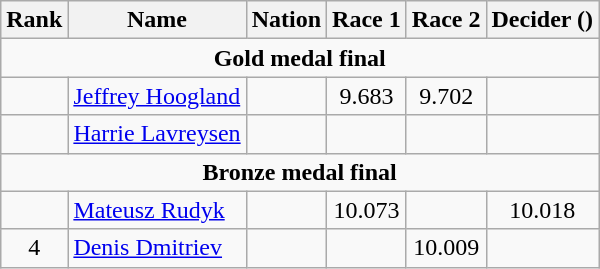<table class="wikitable" style="text-align:center">
<tr>
<th>Rank</th>
<th>Name</th>
<th>Nation</th>
<th>Race 1</th>
<th>Race 2</th>
<th>Decider ()</th>
</tr>
<tr>
<td colspan=6><strong>Gold medal final</strong></td>
</tr>
<tr>
<td></td>
<td align=left><a href='#'>Jeffrey Hoogland</a></td>
<td align=left></td>
<td>9.683</td>
<td>9.702</td>
<td></td>
</tr>
<tr>
<td></td>
<td align=left><a href='#'>Harrie Lavreysen</a></td>
<td align=left></td>
<td></td>
<td></td>
<td></td>
</tr>
<tr>
<td colspan=6><strong>Bronze medal final</strong></td>
</tr>
<tr>
<td></td>
<td align=left><a href='#'>Mateusz Rudyk</a></td>
<td align=left></td>
<td>10.073</td>
<td></td>
<td>10.018</td>
</tr>
<tr>
<td>4</td>
<td align=left><a href='#'>Denis Dmitriev</a></td>
<td align=left></td>
<td></td>
<td>10.009</td>
<td></td>
</tr>
</table>
